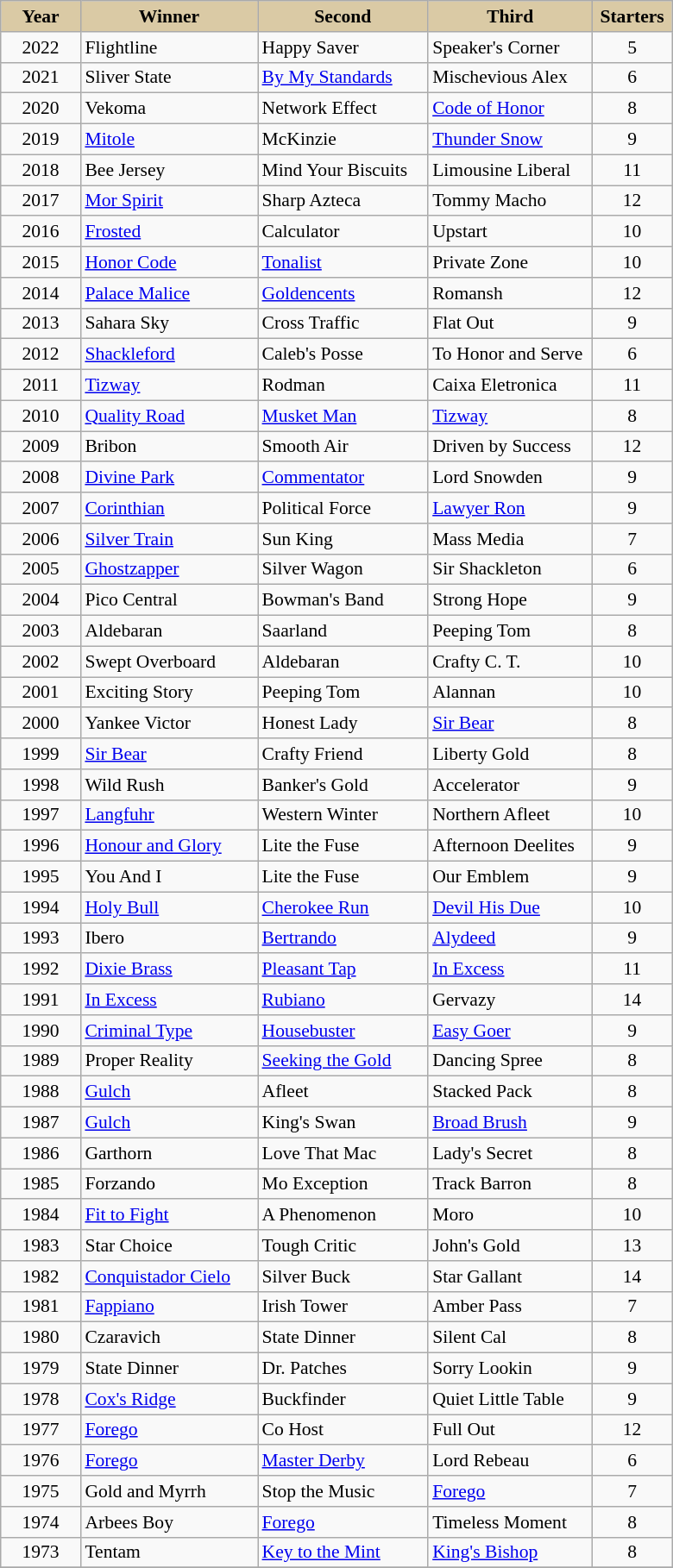<table class = "wikitable sortable" | border="1" cellpadding="0" style="border-collapse: collapse; font-size:90%">
<tr bgcolor="#DACAA5" align="center">
<td width="55px"><strong>Year</strong> <br></td>
<td width="130px"><strong>Winner</strong> <br></td>
<td width="125px"><strong>Second</strong> <br></td>
<td width="120px"><strong>Third</strong> <br></td>
<td width="55px"><strong>Starters</strong></td>
</tr>
<tr>
<td align=center>2022</td>
<td>Flightline</td>
<td>Happy Saver</td>
<td>Speaker's Corner</td>
<td align=center>5</td>
</tr>
<tr>
<td align=center>2021</td>
<td>Sliver State</td>
<td><a href='#'>By My Standards</a></td>
<td>Mischevious Alex</td>
<td align=center>6</td>
</tr>
<tr>
<td align=center>2020</td>
<td>Vekoma</td>
<td>Network Effect</td>
<td><a href='#'>Code of Honor</a></td>
<td align=center>8</td>
</tr>
<tr>
<td align=center>2019</td>
<td><a href='#'>Mitole</a></td>
<td>McKinzie</td>
<td><a href='#'>Thunder Snow</a></td>
<td align=center>9</td>
</tr>
<tr>
<td align=center>2018</td>
<td>Bee Jersey</td>
<td>Mind Your Biscuits</td>
<td>Limousine Liberal</td>
<td align=center>11</td>
</tr>
<tr>
<td align=center>2017</td>
<td><a href='#'>Mor Spirit</a></td>
<td>Sharp Azteca</td>
<td>Tommy Macho</td>
<td align=center>12</td>
</tr>
<tr>
<td align=center>2016</td>
<td><a href='#'>Frosted</a></td>
<td>Calculator</td>
<td>Upstart</td>
<td align=center>10</td>
</tr>
<tr>
<td align=center>2015</td>
<td><a href='#'>Honor Code</a></td>
<td><a href='#'>Tonalist</a></td>
<td>Private Zone</td>
<td align=center>10</td>
</tr>
<tr>
<td align=center>2014</td>
<td><a href='#'>Palace Malice</a></td>
<td><a href='#'>Goldencents</a></td>
<td>Romansh</td>
<td align=center>12</td>
</tr>
<tr>
<td align=center>2013</td>
<td>Sahara Sky</td>
<td>Cross Traffic</td>
<td>Flat Out</td>
<td align=center>9</td>
</tr>
<tr>
<td align=center>2012</td>
<td><a href='#'>Shackleford</a></td>
<td>Caleb's Posse</td>
<td>To Honor and Serve</td>
<td align=center>6</td>
</tr>
<tr>
<td align=center>2011</td>
<td><a href='#'>Tizway</a></td>
<td>Rodman</td>
<td>Caixa Eletronica</td>
<td align=center>11</td>
</tr>
<tr>
<td align=center>2010</td>
<td><a href='#'>Quality Road</a></td>
<td><a href='#'>Musket Man</a></td>
<td><a href='#'>Tizway</a></td>
<td align=center>8</td>
</tr>
<tr>
<td align=center>2009</td>
<td>Bribon</td>
<td>Smooth Air</td>
<td>Driven by Success</td>
<td align=center>12</td>
</tr>
<tr>
<td align=center>2008</td>
<td><a href='#'>Divine Park</a></td>
<td><a href='#'>Commentator</a></td>
<td>Lord Snowden</td>
<td align=center>9</td>
</tr>
<tr>
<td align=center>2007</td>
<td><a href='#'>Corinthian</a></td>
<td>Political Force</td>
<td><a href='#'>Lawyer Ron</a></td>
<td align=center>9</td>
</tr>
<tr>
<td align=center>2006</td>
<td><a href='#'>Silver Train</a></td>
<td>Sun King</td>
<td>Mass Media</td>
<td align=center>7</td>
</tr>
<tr>
<td align=center>2005</td>
<td><a href='#'>Ghostzapper</a></td>
<td>Silver Wagon</td>
<td>Sir Shackleton</td>
<td align=center>6</td>
</tr>
<tr>
<td align=center>2004</td>
<td>Pico Central</td>
<td>Bowman's Band</td>
<td>Strong Hope</td>
<td align=center>9</td>
</tr>
<tr>
<td align=center>2003</td>
<td>Aldebaran</td>
<td>Saarland</td>
<td>Peeping Tom</td>
<td align=center>8</td>
</tr>
<tr>
<td align=center>2002</td>
<td>Swept Overboard</td>
<td>Aldebaran</td>
<td>Crafty C. T.</td>
<td align=center>10</td>
</tr>
<tr>
<td align=center>2001</td>
<td>Exciting Story</td>
<td>Peeping Tom</td>
<td>Alannan</td>
<td align=center>10</td>
</tr>
<tr>
<td align=center>2000</td>
<td>Yankee Victor</td>
<td>Honest Lady</td>
<td><a href='#'>Sir Bear</a></td>
<td align=center>8</td>
</tr>
<tr>
<td align=center>1999</td>
<td><a href='#'>Sir Bear</a></td>
<td>Crafty Friend</td>
<td>Liberty Gold</td>
<td align=center>8</td>
</tr>
<tr>
<td align=center>1998</td>
<td>Wild Rush</td>
<td>Banker's Gold</td>
<td>Accelerator</td>
<td align=center>9</td>
</tr>
<tr>
<td align=center>1997</td>
<td><a href='#'>Langfuhr</a></td>
<td>Western Winter</td>
<td>Northern Afleet</td>
<td align=center>10</td>
</tr>
<tr>
<td align=center>1996</td>
<td><a href='#'>Honour and Glory</a></td>
<td>Lite the Fuse</td>
<td>Afternoon Deelites</td>
<td align=center>9</td>
</tr>
<tr>
<td align=center>1995</td>
<td>You And I</td>
<td>Lite the Fuse</td>
<td>Our Emblem</td>
<td align=center>9</td>
</tr>
<tr>
<td align=center>1994</td>
<td><a href='#'>Holy Bull</a></td>
<td><a href='#'>Cherokee Run</a></td>
<td><a href='#'>Devil His Due</a></td>
<td align=center>10</td>
</tr>
<tr>
<td align=center>1993</td>
<td>Ibero</td>
<td><a href='#'>Bertrando</a></td>
<td><a href='#'>Alydeed</a></td>
<td align=center>9</td>
</tr>
<tr>
<td align=center>1992</td>
<td><a href='#'>Dixie Brass</a></td>
<td><a href='#'>Pleasant Tap</a></td>
<td><a href='#'>In Excess</a></td>
<td align=center>11</td>
</tr>
<tr>
<td align=center>1991</td>
<td><a href='#'>In Excess</a></td>
<td><a href='#'>Rubiano</a></td>
<td>Gervazy</td>
<td align=center>14</td>
</tr>
<tr>
<td align=center>1990</td>
<td><a href='#'>Criminal Type</a></td>
<td><a href='#'>Housebuster</a></td>
<td><a href='#'>Easy Goer</a></td>
<td align=center>9</td>
</tr>
<tr>
<td align=center>1989</td>
<td>Proper Reality</td>
<td><a href='#'>Seeking the Gold</a></td>
<td>Dancing Spree</td>
<td align=center>8</td>
</tr>
<tr>
<td align=center>1988</td>
<td><a href='#'>Gulch</a></td>
<td>Afleet</td>
<td>Stacked Pack</td>
<td align=center>8</td>
</tr>
<tr>
<td align=center>1987</td>
<td><a href='#'>Gulch</a></td>
<td>King's Swan</td>
<td><a href='#'>Broad Brush</a></td>
<td align=center>9</td>
</tr>
<tr>
<td align=center>1986</td>
<td>Garthorn</td>
<td>Love That Mac</td>
<td>Lady's Secret</td>
<td align=center>8</td>
</tr>
<tr>
<td align=center>1985</td>
<td>Forzando</td>
<td>Mo Exception</td>
<td>Track Barron</td>
<td align=center>8</td>
</tr>
<tr>
<td align=center>1984</td>
<td><a href='#'>Fit to Fight</a></td>
<td>A Phenomenon</td>
<td>Moro</td>
<td align=center>10</td>
</tr>
<tr>
<td align=center>1983</td>
<td>Star Choice</td>
<td>Tough Critic</td>
<td>John's Gold</td>
<td align=center>13</td>
</tr>
<tr>
<td align=center>1982</td>
<td><a href='#'>Conquistador Cielo</a></td>
<td>Silver Buck</td>
<td>Star Gallant</td>
<td align=center>14</td>
</tr>
<tr>
<td align=center>1981</td>
<td><a href='#'>Fappiano</a></td>
<td>Irish Tower</td>
<td>Amber Pass</td>
<td align=center>7</td>
</tr>
<tr>
<td align=center>1980</td>
<td>Czaravich</td>
<td>State Dinner</td>
<td>Silent Cal</td>
<td align=center>8</td>
</tr>
<tr>
<td align=center>1979</td>
<td>State Dinner</td>
<td>Dr. Patches</td>
<td>Sorry Lookin</td>
<td align=center>9</td>
</tr>
<tr>
<td align=center>1978</td>
<td><a href='#'>Cox's Ridge</a></td>
<td>Buckfinder</td>
<td>Quiet Little Table</td>
<td align=center>9</td>
</tr>
<tr>
<td align=center>1977</td>
<td><a href='#'>Forego</a></td>
<td>Co Host</td>
<td>Full Out</td>
<td align=center>12</td>
</tr>
<tr>
<td align=center>1976</td>
<td><a href='#'>Forego</a></td>
<td><a href='#'>Master Derby</a></td>
<td>Lord Rebeau</td>
<td align=center>6</td>
</tr>
<tr>
<td align=center>1975</td>
<td>Gold and Myrrh</td>
<td>Stop the Music</td>
<td><a href='#'>Forego</a></td>
<td align=center>7</td>
</tr>
<tr>
<td align=center>1974</td>
<td>Arbees Boy</td>
<td><a href='#'>Forego</a></td>
<td>Timeless Moment</td>
<td align=center>8</td>
</tr>
<tr>
<td align=center>1973</td>
<td>Tentam</td>
<td><a href='#'>Key to the Mint</a></td>
<td><a href='#'>King's Bishop</a></td>
<td align=center>8</td>
</tr>
<tr>
</tr>
</table>
